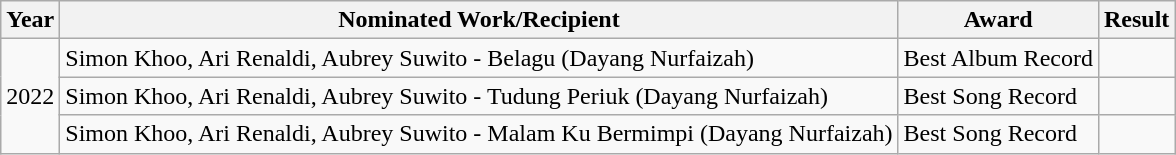<table class="wikitable">
<tr>
<th>Year</th>
<th>Nominated Work/Recipient</th>
<th>Award</th>
<th>Result</th>
</tr>
<tr>
<td rowspan="3">2022</td>
<td>Simon Khoo, Ari Renaldi, Aubrey Suwito - Belagu (Dayang Nurfaizah)</td>
<td>Best Album Record</td>
<td></td>
</tr>
<tr>
<td>Simon Khoo, Ari Renaldi, Aubrey Suwito - Tudung Periuk (Dayang Nurfaizah)</td>
<td>Best Song Record</td>
<td></td>
</tr>
<tr>
<td>Simon Khoo, Ari Renaldi, Aubrey Suwito - Malam Ku Bermimpi (Dayang Nurfaizah)</td>
<td>Best Song Record</td>
<td></td>
</tr>
</table>
